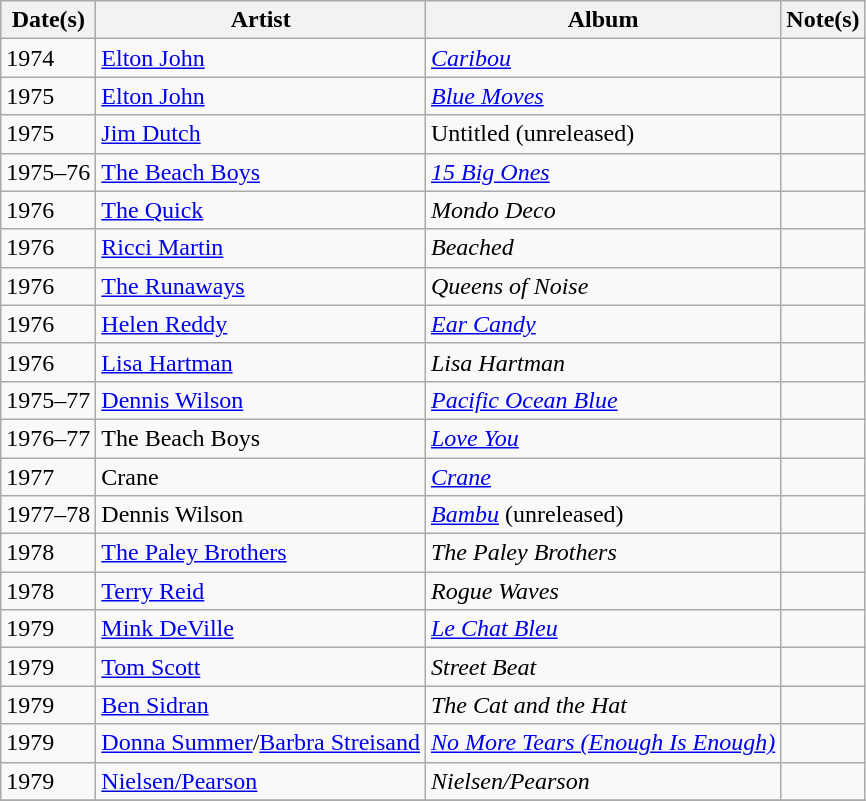<table class="wikitable">
<tr>
<th>Date(s)</th>
<th>Artist</th>
<th>Album</th>
<th>Note(s)</th>
</tr>
<tr>
<td>1974</td>
<td><a href='#'>Elton John</a></td>
<td><em><a href='#'>Caribou</a></em></td>
<td></td>
</tr>
<tr>
<td>1975</td>
<td><a href='#'>Elton John</a></td>
<td><em><a href='#'>Blue Moves</a></em></td>
<td></td>
</tr>
<tr>
<td>1975</td>
<td><a href='#'>Jim Dutch</a></td>
<td>Untitled (unreleased)</td>
<td></td>
</tr>
<tr>
<td>1975–76</td>
<td><a href='#'>The Beach Boys</a></td>
<td><em><a href='#'>15 Big Ones</a></em></td>
<td></td>
</tr>
<tr>
<td>1976</td>
<td><a href='#'>The Quick</a></td>
<td><em>Mondo Deco</em></td>
<td></td>
</tr>
<tr>
<td>1976</td>
<td><a href='#'>Ricci Martin</a></td>
<td><em>Beached</em></td>
<td></td>
</tr>
<tr>
<td>1976</td>
<td><a href='#'>The Runaways</a></td>
<td><em>Queens of Noise</em></td>
<td></td>
</tr>
<tr>
<td>1976</td>
<td><a href='#'>Helen Reddy</a></td>
<td><em><a href='#'>Ear Candy</a></em></td>
<td></td>
</tr>
<tr>
<td>1976</td>
<td><a href='#'>Lisa Hartman</a></td>
<td><em>Lisa Hartman</em></td>
<td></td>
</tr>
<tr>
<td>1975–77</td>
<td><a href='#'>Dennis Wilson</a></td>
<td><em><a href='#'>Pacific Ocean Blue</a></em></td>
<td></td>
</tr>
<tr>
<td>1976–77</td>
<td>The Beach Boys</td>
<td><em><a href='#'>Love You</a></em></td>
<td></td>
</tr>
<tr>
<td>1977</td>
<td>Crane</td>
<td><em><a href='#'>Crane</a></em></td>
<td></td>
</tr>
<tr>
<td>1977–78</td>
<td>Dennis Wilson</td>
<td><em><a href='#'>Bambu</a></em> (unreleased)</td>
<td></td>
</tr>
<tr>
<td>1978</td>
<td><a href='#'>The Paley Brothers</a></td>
<td><em>The Paley Brothers</em></td>
<td></td>
</tr>
<tr>
<td>1978</td>
<td><a href='#'>Terry Reid</a></td>
<td><em>Rogue Waves</em></td>
<td></td>
</tr>
<tr>
<td>1979</td>
<td><a href='#'>Mink DeVille</a></td>
<td><em><a href='#'>Le Chat Bleu</a></em></td>
<td></td>
</tr>
<tr>
<td>1979</td>
<td><a href='#'>Tom Scott</a></td>
<td><em>Street Beat</em></td>
<td></td>
</tr>
<tr>
<td>1979</td>
<td><a href='#'>Ben Sidran</a></td>
<td><em>The Cat and the Hat</em></td>
<td></td>
</tr>
<tr>
<td>1979</td>
<td><a href='#'>Donna Summer</a>/<a href='#'>Barbra Streisand</a></td>
<td><em><a href='#'>No More Tears (Enough Is Enough)</a></em></td>
<td></td>
</tr>
<tr>
<td>1979</td>
<td><a href='#'>Nielsen/Pearson</a></td>
<td><em>Nielsen/Pearson</em></td>
<td></td>
</tr>
<tr>
</tr>
</table>
